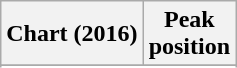<table class="wikitable sortable plainrowheaders" style="text-align:center">
<tr>
<th scope="col">Chart (2016)</th>
<th scope="col">Peak<br> position</th>
</tr>
<tr>
</tr>
<tr>
</tr>
<tr>
</tr>
</table>
